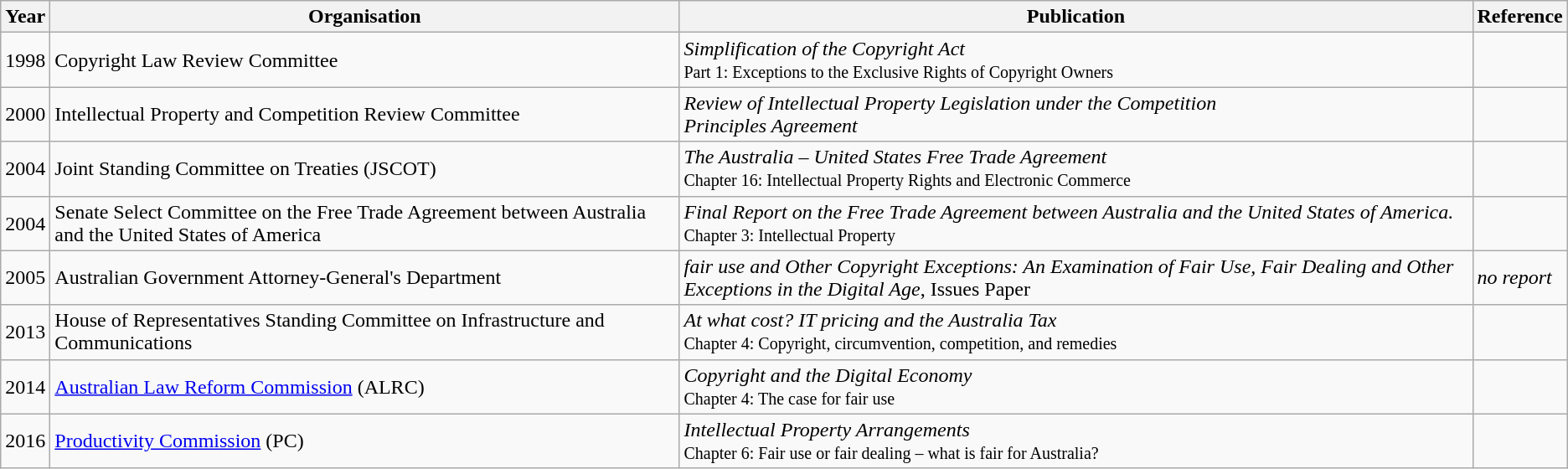<table class="wikitable">
<tr>
<th>Year</th>
<th>Organisation</th>
<th>Publication</th>
<th>Reference</th>
</tr>
<tr>
<td>1998</td>
<td>Copyright Law Review Committee</td>
<td><em>Simplification of the Copyright Act</em><br><small>Part 1: Exceptions to the Exclusive Rights of Copyright Owners</small></td>
<td></td>
</tr>
<tr>
<td>2000</td>
<td>Intellectual Property and Competition Review Committee</td>
<td><em>Review of Intellectual Property Legislation under the Competition</em><br><em>Principles Agreement</em></td>
<td></td>
</tr>
<tr>
<td>2004</td>
<td>Joint Standing Committee on Treaties (JSCOT)</td>
<td><em>The Australia – United States Free Trade Agreement</em><br><small>Chapter 16: Intellectual Property Rights and Electronic Commerce</small></td>
<td></td>
</tr>
<tr>
<td>2004</td>
<td>Senate Select Committee on the Free Trade Agreement between Australia and the United States of America</td>
<td><em>Final Report on the Free Trade Agreement between Australia and the United States of America.</em><br><small>Chapter 3: Intellectual Property</small></td>
<td></td>
</tr>
<tr>
<td>2005</td>
<td>Australian Government Attorney-General's Department</td>
<td><em>fair use and Other Copyright Exceptions: An Examination of Fair Use, Fair Dealing and Other Exceptions in the Digital Age</em>, Issues Paper</td>
<td><em>no report</em></td>
</tr>
<tr>
<td>2013</td>
<td>House of Representatives Standing Committee on Infrastructure and Communications</td>
<td><em>At what cost? IT pricing and the Australia Tax</em><br><small>Chapter 4: Copyright, circumvention, competition, and remedies</small></td>
<td></td>
</tr>
<tr>
<td>2014</td>
<td><a href='#'>Australian Law Reform Commission</a> (ALRC)</td>
<td><em>Copyright and the Digital Economy</em><br><small>Chapter 4: The case for fair use</small></td>
<td></td>
</tr>
<tr>
<td>2016</td>
<td><a href='#'>Productivity Commission</a> (PC)</td>
<td><em>Intellectual Property Arrangements</em><br><small>Chapter 6: Fair use or fair dealing – what is fair for Australia?</small></td>
<td></td>
</tr>
</table>
